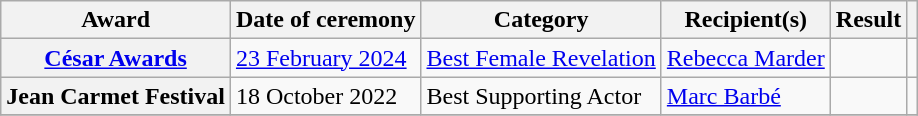<table class="wikitable sortable plainrowheaders">
<tr>
<th scope="col">Award</th>
<th scope="col">Date of ceremony</th>
<th scope="col">Category</th>
<th scope="col">Recipient(s)</th>
<th scope="col">Result</th>
<th scope="col" class="unsortable"></th>
</tr>
<tr>
<th scope="row"><a href='#'>César Awards</a></th>
<td><a href='#'>23 February 2024</a></td>
<td><a href='#'>Best Female Revelation</a></td>
<td><a href='#'>Rebecca Marder</a></td>
<td></td>
<td align="center"></td>
</tr>
<tr>
<th scope="row">Jean Carmet Festival</th>
<td>18 October 2022</td>
<td>Best Supporting Actor</td>
<td><a href='#'>Marc Barbé</a></td>
<td></td>
<td align="center"></td>
</tr>
<tr>
</tr>
</table>
